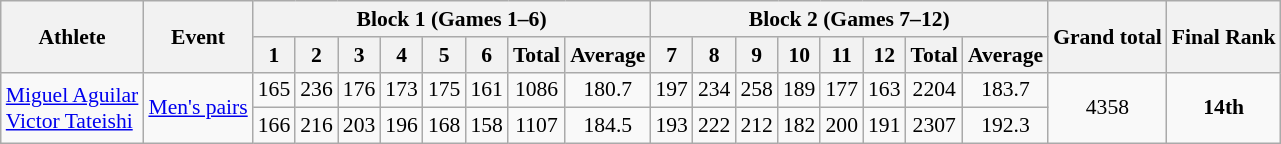<table class="wikitable" border="1" style="font-size:90%">
<tr>
<th rowspan=2>Athlete</th>
<th rowspan=2>Event</th>
<th colspan=8>Block 1 (Games 1–6)</th>
<th colspan=8>Block 2 (Games 7–12)</th>
<th rowspan=2>Grand total</th>
<th rowspan=2>Final Rank</th>
</tr>
<tr>
<th>1</th>
<th>2</th>
<th>3</th>
<th>4</th>
<th>5</th>
<th>6</th>
<th>Total</th>
<th>Average</th>
<th>7</th>
<th>8</th>
<th>9</th>
<th>10</th>
<th>11</th>
<th>12</th>
<th>Total</th>
<th>Average</th>
</tr>
<tr>
<td rowspan=2><a href='#'>Miguel Aguilar</a> <br> <a href='#'>Victor Tateishi</a></td>
<td rowspan=2><a href='#'>Men's pairs</a></td>
<td align=center>165</td>
<td align=center>236</td>
<td align=center>176</td>
<td align=center>173</td>
<td align=center>175</td>
<td align=center>161</td>
<td align=center>1086</td>
<td align=center>180.7</td>
<td align=center>197</td>
<td align=center>234</td>
<td align=center>258</td>
<td align=center>189</td>
<td align=center>177</td>
<td align=center>163</td>
<td align=center>2204</td>
<td align=center>183.7</td>
<td align=center rowspan=2>4358</td>
<td align=center rowspan=2><strong>14th</strong></td>
</tr>
<tr>
<td align=center>166</td>
<td align=center>216</td>
<td align=center>203</td>
<td align=center>196</td>
<td align=center>168</td>
<td align=center>158</td>
<td align=center>1107</td>
<td align=center>184.5</td>
<td align=center>193</td>
<td align=center>222</td>
<td align=center>212</td>
<td align=center>182</td>
<td align=center>200</td>
<td align=center>191</td>
<td align=center>2307</td>
<td align=center>192.3</td>
</tr>
</table>
